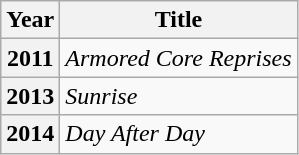<table class="wikitable">
<tr>
<th>Year</th>
<th>Title</th>
</tr>
<tr>
<th>2011</th>
<td><em>Armored Core Reprises</em></td>
</tr>
<tr>
<th>2013</th>
<td><em>Sunrise</em></td>
</tr>
<tr>
<th>2014</th>
<td><em>Day After Day</em></td>
</tr>
</table>
